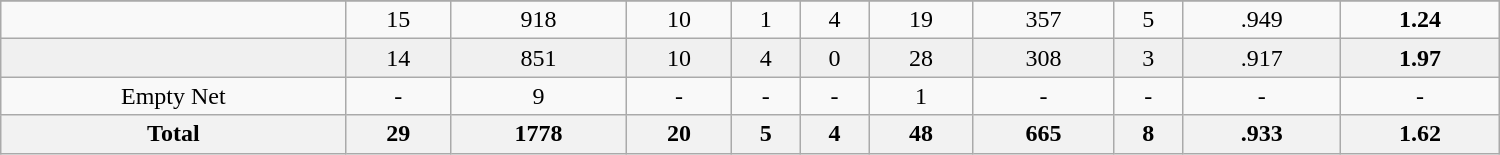<table class="wikitable sortable" width ="1000">
<tr align="center">
</tr>
<tr align="center" bgcolor="">
<td></td>
<td>15</td>
<td>918</td>
<td>10</td>
<td>1</td>
<td>4</td>
<td>19</td>
<td>357</td>
<td>5</td>
<td>.949</td>
<td><strong>1.24</strong></td>
</tr>
<tr align="center" bgcolor="f0f0f0">
<td></td>
<td>14</td>
<td>851</td>
<td>10</td>
<td>4</td>
<td>0</td>
<td>28</td>
<td>308</td>
<td>3</td>
<td>.917</td>
<td><strong>1.97</strong></td>
</tr>
<tr align="center" bgcolor="">
<td>Empty Net</td>
<td>-</td>
<td>9</td>
<td>-</td>
<td>-</td>
<td>-</td>
<td>1</td>
<td>-</td>
<td>-</td>
<td>-</td>
<td>-</td>
</tr>
<tr>
<th>Total</th>
<th>29</th>
<th>1778</th>
<th>20</th>
<th>5</th>
<th>4</th>
<th>48</th>
<th>665</th>
<th>8</th>
<th>.933</th>
<th>1.62</th>
</tr>
</table>
